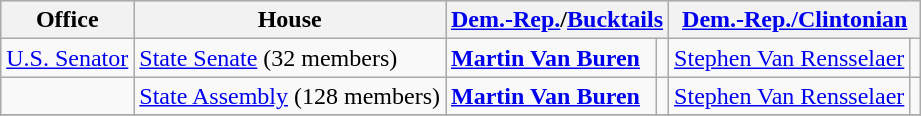<table class=wikitable>
<tr bgcolor=lightgrey>
<th>Office</th>
<th>House</th>
<th colspan="2"><a href='#'>Dem.-Rep.</a>/<a href='#'>Bucktails</a></th>
<th colspan="2"><a href='#'>Dem.-Rep./Clintonian</a></th>
</tr>
<tr>
<td><a href='#'>U.S. Senator</a></td>
<td><a href='#'>State Senate</a> (32 members)</td>
<td><strong><a href='#'>Martin Van Buren</a></strong></td>
<td align="right"></td>
<td><a href='#'>Stephen Van Rensselaer</a></td>
<td align="right"></td>
</tr>
<tr>
<td></td>
<td><a href='#'>State Assembly</a> (128 members)</td>
<td><strong><a href='#'>Martin Van Buren</a></strong></td>
<td align="right"></td>
<td><a href='#'>Stephen Van Rensselaer</a></td>
<td align="right"></td>
</tr>
<tr>
</tr>
</table>
